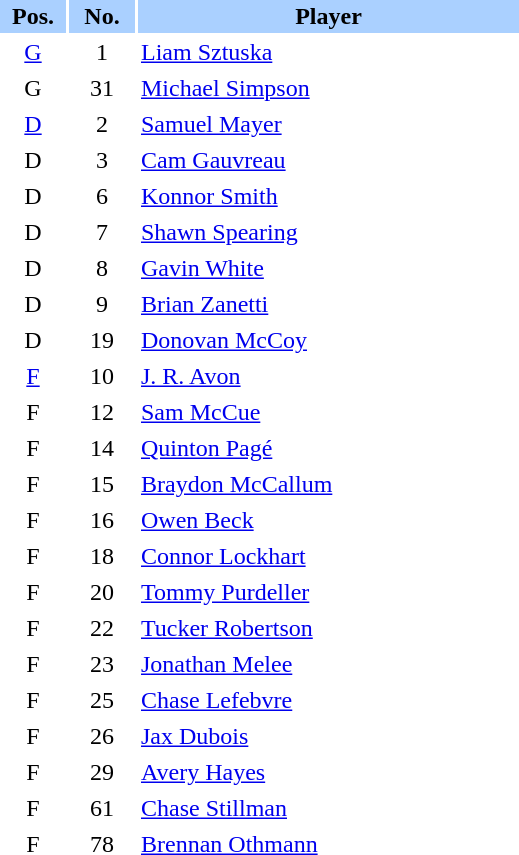<table border="0" cellspacing="2" cellpadding="2">
<tr bgcolor=AAD0FF>
<th width=40>Pos.</th>
<th width=40>No.</th>
<th width=250>Player</th>
</tr>
<tr>
<td style="text-align:center;"><a href='#'>G</a></td>
<td style="text-align:center;">1</td>
<td><a href='#'>Liam Sztuska</a></td>
</tr>
<tr>
<td style="text-align:center;">G</td>
<td style="text-align:center;">31</td>
<td><a href='#'>Michael Simpson</a></td>
</tr>
<tr>
<td style="text-align:center;"><a href='#'>D</a></td>
<td style="text-align:center;">2</td>
<td><a href='#'>Samuel Mayer</a></td>
</tr>
<tr>
<td style="text-align:center;">D</td>
<td style="text-align:center;">3</td>
<td><a href='#'>Cam Gauvreau</a></td>
</tr>
<tr>
<td style="text-align:center;">D</td>
<td style="text-align:center;">6</td>
<td><a href='#'>Konnor Smith</a></td>
</tr>
<tr>
<td style="text-align:center;">D</td>
<td style="text-align:center;">7</td>
<td><a href='#'>Shawn Spearing</a></td>
</tr>
<tr>
<td style="text-align:center;">D</td>
<td style="text-align:center;">8</td>
<td><a href='#'>Gavin White</a></td>
</tr>
<tr>
<td style="text-align:center;">D</td>
<td style="text-align:center;">9</td>
<td><a href='#'>Brian Zanetti</a></td>
</tr>
<tr>
<td style="text-align:center;">D</td>
<td style="text-align:center;">19</td>
<td><a href='#'>Donovan McCoy</a></td>
</tr>
<tr>
<td style="text-align:center;"><a href='#'>F</a></td>
<td style="text-align:center;">10</td>
<td><a href='#'>J. R. Avon</a></td>
</tr>
<tr>
<td style="text-align:center;">F</td>
<td style="text-align:center;">12</td>
<td><a href='#'>Sam McCue</a></td>
</tr>
<tr>
<td style="text-align:center;">F</td>
<td style="text-align:center;">14</td>
<td><a href='#'>Quinton Pagé</a></td>
</tr>
<tr>
<td style="text-align:center;">F</td>
<td style="text-align:center;">15</td>
<td><a href='#'>Braydon McCallum</a></td>
</tr>
<tr>
<td style="text-align:center;">F</td>
<td style="text-align:center;">16</td>
<td><a href='#'>Owen Beck</a></td>
</tr>
<tr>
<td style="text-align:center;">F</td>
<td style="text-align:center;">18</td>
<td><a href='#'>Connor Lockhart</a></td>
</tr>
<tr>
<td style="text-align:center;">F</td>
<td style="text-align:center;">20</td>
<td><a href='#'>Tommy Purdeller</a></td>
</tr>
<tr>
<td style="text-align:center;">F</td>
<td style="text-align:center;">22</td>
<td><a href='#'>Tucker Robertson</a></td>
</tr>
<tr>
<td style="text-align:center;">F</td>
<td style="text-align:center;">23</td>
<td><a href='#'>Jonathan Melee</a></td>
</tr>
<tr>
<td style="text-align:center;">F</td>
<td style="text-align:center;">25</td>
<td><a href='#'>Chase Lefebvre</a></td>
</tr>
<tr>
<td style="text-align:center;">F</td>
<td style="text-align:center;">26</td>
<td><a href='#'>Jax Dubois</a></td>
</tr>
<tr>
<td style="text-align:center;">F</td>
<td style="text-align:center;">29</td>
<td><a href='#'>Avery Hayes</a></td>
</tr>
<tr>
<td style="text-align:center;">F</td>
<td style="text-align:center;">61</td>
<td><a href='#'>Chase Stillman</a></td>
</tr>
<tr>
<td style="text-align:center;">F</td>
<td style="text-align:center;">78</td>
<td><a href='#'>Brennan Othmann</a></td>
</tr>
</table>
